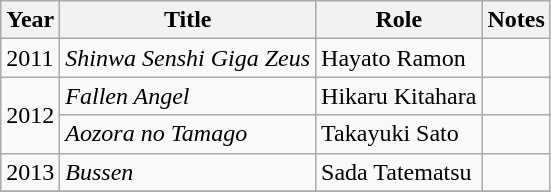<table class="wikitable">
<tr>
<th>Year</th>
<th>Title</th>
<th>Role</th>
<th>Notes</th>
</tr>
<tr>
<td>2011</td>
<td><em>Shinwa Senshi Giga Zeus</em></td>
<td>Hayato Ramon</td>
<td></td>
</tr>
<tr>
<td rowspan=2>2012</td>
<td><em>Fallen Angel </em></td>
<td>Hikaru Kitahara</td>
<td></td>
</tr>
<tr>
<td><em>Aozora no Tamago </em></td>
<td>Takayuki Sato</td>
<td></td>
</tr>
<tr>
<td>2013</td>
<td><em>Bussen</em></td>
<td>Sada Tatematsu</td>
<td></td>
</tr>
<tr>
</tr>
</table>
